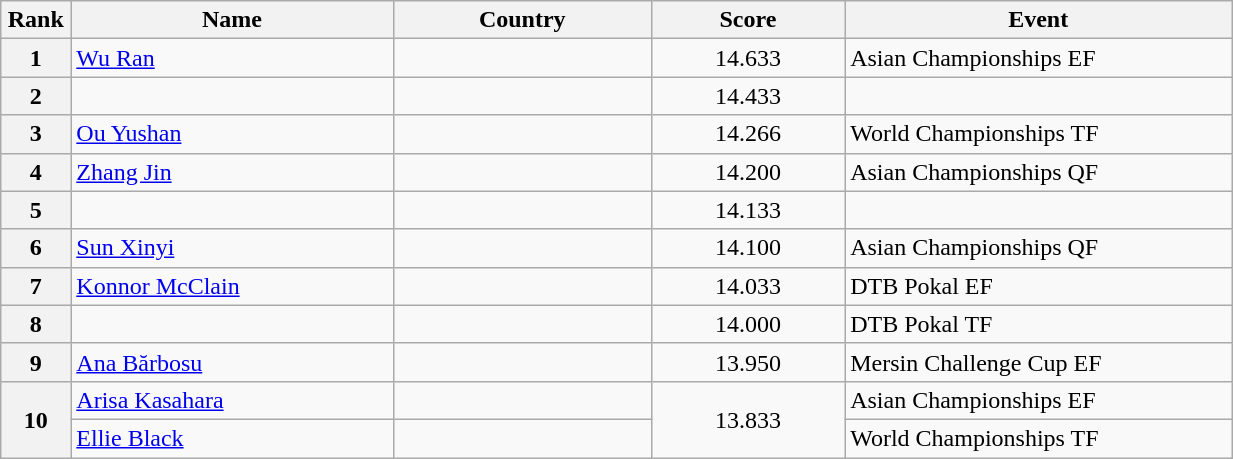<table class="wikitable sortable" style="width:65%;">
<tr>
<th style="text-align:center; width:5%;">Rank</th>
<th style="text-align:center; width:25%;">Name</th>
<th style="text-align:center; width:20%;">Country</th>
<th style="text-align:center; width:15%;">Score</th>
<th style="text-align:center; width:30%;">Event</th>
</tr>
<tr>
<th>1</th>
<td><a href='#'>Wu Ran</a></td>
<td></td>
<td align="center">14.633</td>
<td>Asian Championships EF</td>
</tr>
<tr>
<th>2</th>
<td></td>
<td></td>
<td align="center">14.433</td>
<td></td>
</tr>
<tr>
<th>3</th>
<td><a href='#'>Ou Yushan</a></td>
<td></td>
<td align="center">14.266</td>
<td>World Championships TF</td>
</tr>
<tr>
<th>4</th>
<td><a href='#'>Zhang Jin</a></td>
<td></td>
<td align="center">14.200</td>
<td>Asian Championships QF</td>
</tr>
<tr>
<th>5</th>
<td></td>
<td></td>
<td align="center">14.133</td>
<td></td>
</tr>
<tr>
<th>6</th>
<td><a href='#'>Sun Xinyi</a></td>
<td></td>
<td align="center">14.100</td>
<td>Asian Championships QF</td>
</tr>
<tr>
<th>7</th>
<td><a href='#'>Konnor McClain</a></td>
<td></td>
<td align="center">14.033</td>
<td>DTB Pokal EF</td>
</tr>
<tr>
<th>8</th>
<td></td>
<td></td>
<td align="center">14.000</td>
<td>DTB Pokal TF</td>
</tr>
<tr>
<th>9</th>
<td><a href='#'>Ana Bărbosu</a></td>
<td></td>
<td align="center">13.950</td>
<td>Mersin Challenge Cup EF</td>
</tr>
<tr>
<th rowspan="2">10</th>
<td><a href='#'>Arisa Kasahara</a></td>
<td></td>
<td rowspan="2" align="center">13.833</td>
<td>Asian Championships EF</td>
</tr>
<tr>
<td><a href='#'>Ellie Black</a></td>
<td></td>
<td>World Championships TF</td>
</tr>
</table>
